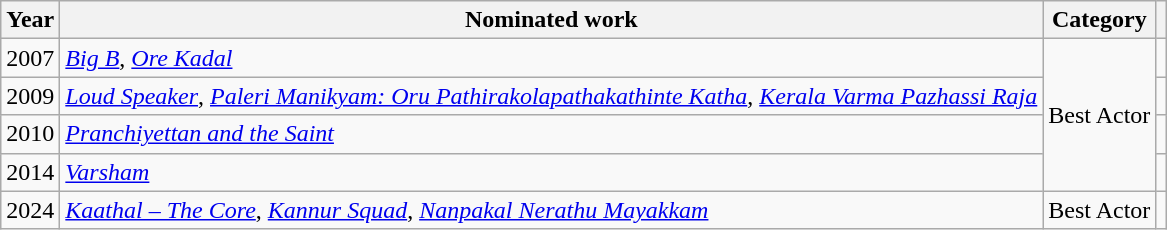<table class="wikitable">
<tr>
<th>Year</th>
<th>Nominated work</th>
<th>Category</th>
<th></th>
</tr>
<tr>
<td>2007</td>
<td><em><a href='#'>Big B</a></em>, <em><a href='#'>Ore Kadal</a></em></td>
<td rowspan="4">Best Actor</td>
<td></td>
</tr>
<tr>
<td>2009</td>
<td><a href='#'><em>Loud Speaker</em></a>, <a href='#'><em>Paleri Manikyam: Oru Pathirakolapathakathinte Katha</em></a>, <em><a href='#'>Kerala Varma Pazhassi Raja</a></em></td>
<td></td>
</tr>
<tr>
<td>2010</td>
<td><em><a href='#'>Pranchiyettan and the Saint</a></em></td>
<td></td>
</tr>
<tr>
<td>2014</td>
<td><em><a href='#'>Varsham</a></em></td>
<td></td>
</tr>
<tr>
<td>2024</td>
<td><em><a href='#'>Kaathal – The Core</a></em>, <em><a href='#'>Kannur Squad</a></em>, <em><a href='#'>Nanpakal Nerathu Mayakkam</a></em></td>
<td>Best Actor</td>
<td></td>
</tr>
</table>
